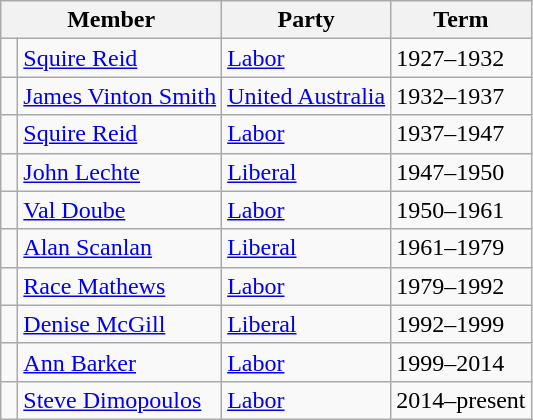<table class="wikitable">
<tr>
<th colspan="2">Member</th>
<th>Party</th>
<th>Term</th>
</tr>
<tr>
<td> </td>
<td><a href='#'>Squire Reid</a></td>
<td><a href='#'>Labor</a></td>
<td>1927–1932</td>
</tr>
<tr>
<td> </td>
<td><a href='#'>James Vinton Smith</a></td>
<td><a href='#'>United Australia</a></td>
<td>1932–1937</td>
</tr>
<tr>
<td> </td>
<td><a href='#'>Squire Reid</a></td>
<td><a href='#'>Labor</a></td>
<td>1937–1947</td>
</tr>
<tr>
<td> </td>
<td><a href='#'>John Lechte</a></td>
<td><a href='#'>Liberal</a></td>
<td>1947–1950</td>
</tr>
<tr>
<td> </td>
<td><a href='#'>Val Doube</a></td>
<td><a href='#'>Labor</a></td>
<td>1950–1961</td>
</tr>
<tr>
<td> </td>
<td><a href='#'>Alan Scanlan</a></td>
<td><a href='#'>Liberal</a></td>
<td>1961–1979</td>
</tr>
<tr>
<td> </td>
<td><a href='#'>Race Mathews</a></td>
<td><a href='#'>Labor</a></td>
<td>1979–1992</td>
</tr>
<tr>
<td> </td>
<td><a href='#'>Denise McGill</a></td>
<td><a href='#'>Liberal</a></td>
<td>1992–1999</td>
</tr>
<tr>
<td> </td>
<td><a href='#'>Ann Barker</a></td>
<td><a href='#'>Labor</a></td>
<td>1999–2014</td>
</tr>
<tr>
<td> </td>
<td><a href='#'>Steve Dimopoulos</a></td>
<td><a href='#'>Labor</a></td>
<td>2014–present</td>
</tr>
</table>
